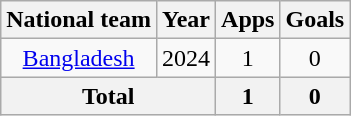<table class="wikitable" style="text-align: center;">
<tr>
<th>National team</th>
<th>Year</th>
<th>Apps</th>
<th>Goals</th>
</tr>
<tr>
<td><a href='#'>Bangladesh</a></td>
<td>2024</td>
<td>1</td>
<td>0</td>
</tr>
<tr>
<th colspan="2">Total</th>
<th>1</th>
<th>0</th>
</tr>
</table>
